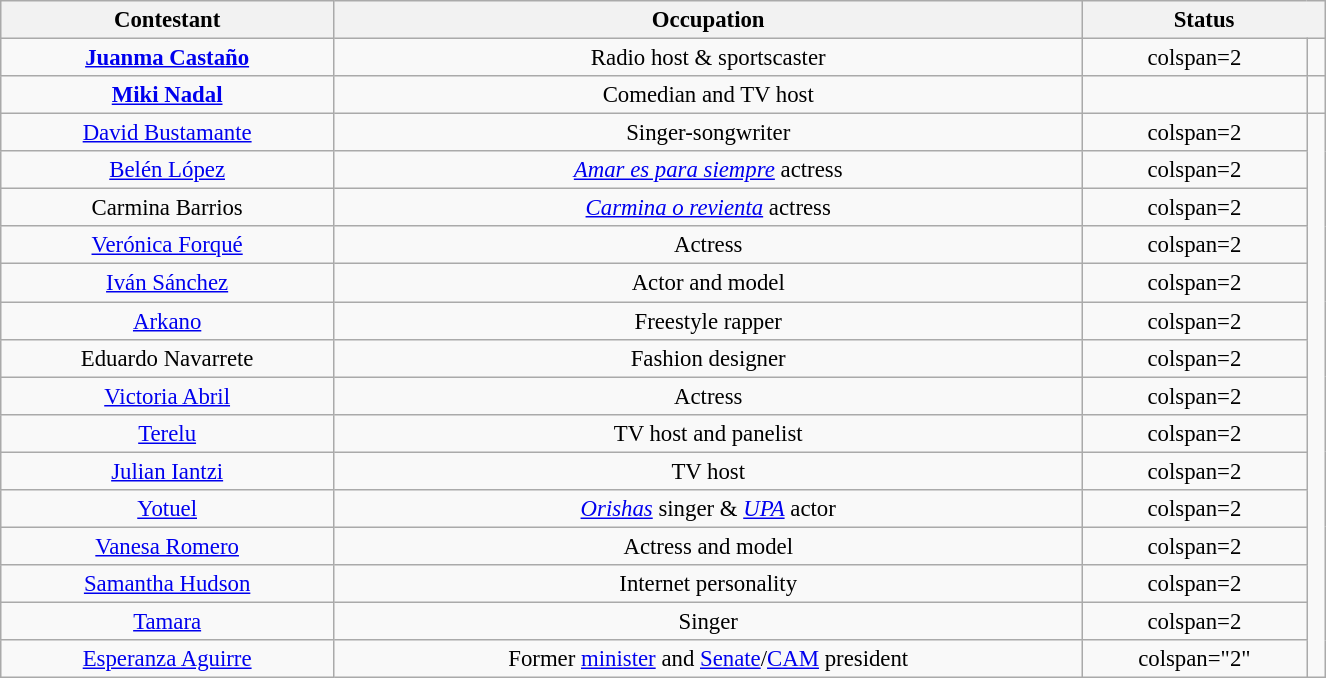<table class="wikitable" style="margin:auto; text-align:center; width:70%; font-size:95%">
<tr>
<th>Contestant</th>
<th>Occupation</th>
<th colspan=2>Status</th>
</tr>
<tr>
<td><strong><a href='#'>Juanma Castaño</a></strong></td>
<td>Radio host & sportscaster</td>
<td>colspan=2 </td>
</tr>
<tr>
<td><strong><a href='#'>Miki Nadal</a></strong></td>
<td>Comedian and TV host</td>
<td></td>
<td></td>
</tr>
<tr>
<td><a href='#'>David Bustamante</a></td>
<td>Singer-songwriter</td>
<td>colspan=2 </td>
</tr>
<tr>
<td><a href='#'>Belén López</a></td>
<td><em><a href='#'>Amar es para siempre</a></em> actress</td>
<td>colspan=2 </td>
</tr>
<tr>
<td>Carmina Barrios</td>
<td><em><a href='#'>Carmina o revienta</a></em> actress</td>
<td>colspan=2 </td>
</tr>
<tr>
<td><a href='#'>Verónica Forqué</a></td>
<td>Actress</td>
<td>colspan=2 </td>
</tr>
<tr>
<td><a href='#'>Iván Sánchez</a></td>
<td>Actor and model</td>
<td>colspan=2 </td>
</tr>
<tr>
<td><a href='#'>Arkano</a></td>
<td>Freestyle rapper</td>
<td>colspan=2 </td>
</tr>
<tr>
<td>Eduardo Navarrete</td>
<td>Fashion designer</td>
<td>colspan=2 </td>
</tr>
<tr>
<td><a href='#'>Victoria Abril</a></td>
<td>Actress</td>
<td>colspan=2 </td>
</tr>
<tr>
<td><a href='#'>Terelu</a></td>
<td>TV host and panelist</td>
<td>colspan=2 </td>
</tr>
<tr>
<td><a href='#'>Julian Iantzi</a></td>
<td>TV host</td>
<td>colspan=2 </td>
</tr>
<tr>
<td><a href='#'>Yotuel</a></td>
<td><em><a href='#'>Orishas</a></em> singer & <em><a href='#'>UPA</a></em> actor</td>
<td>colspan=2 </td>
</tr>
<tr>
<td><a href='#'>Vanesa Romero</a></td>
<td>Actress and model</td>
<td>colspan=2 </td>
</tr>
<tr>
<td><a href='#'>Samantha Hudson</a></td>
<td>Internet personality</td>
<td>colspan=2 </td>
</tr>
<tr>
<td><a href='#'>Tamara</a></td>
<td>Singer</td>
<td>colspan=2 </td>
</tr>
<tr>
<td><a href='#'>Esperanza Aguirre</a></td>
<td>Former <a href='#'>minister</a> and <a href='#'>Senate</a>/<a href='#'>CAM</a> president</td>
<td>colspan="2" </td>
</tr>
</table>
